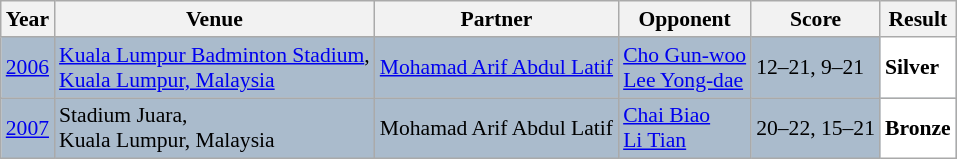<table class="sortable wikitable" style="font-size: 90%;">
<tr>
<th>Year</th>
<th>Venue</th>
<th>Partner</th>
<th>Opponent</th>
<th>Score</th>
<th>Result</th>
</tr>
<tr style="background:#AABBCC">
<td align="center"><a href='#'>2006</a></td>
<td align="left"><a href='#'>Kuala Lumpur Badminton Stadium</a>,<br><a href='#'>Kuala Lumpur, Malaysia</a></td>
<td align="left"> <a href='#'>Mohamad Arif Abdul Latif</a></td>
<td align="left"> <a href='#'>Cho Gun-woo</a> <br>  <a href='#'>Lee Yong-dae</a></td>
<td align="left">12–21, 9–21</td>
<td style="text-align:left; background:white"> <strong>Silver</strong></td>
</tr>
<tr style="background:#AABBCC">
<td align="center"><a href='#'>2007</a></td>
<td align="left">Stadium Juara,<br>Kuala Lumpur, Malaysia</td>
<td align="left"> Mohamad Arif Abdul Latif</td>
<td align="left"> <a href='#'>Chai Biao</a> <br>  <a href='#'>Li Tian</a></td>
<td align="left">20–22, 15–21</td>
<td style="text-align:left; background:white"> <strong>Bronze</strong></td>
</tr>
</table>
